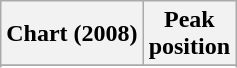<table class="wikitable sortable plainrowheaders" style="text-align:center">
<tr>
<th scope="col">Chart (2008)</th>
<th scope="col">Peak<br> position</th>
</tr>
<tr>
</tr>
<tr>
</tr>
<tr>
</tr>
</table>
